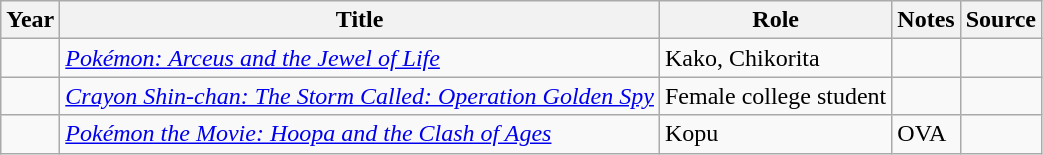<table class="wikitable sortable plainrowheaders">
<tr>
<th>Year</th>
<th>Title</th>
<th>Role</th>
<th class="unsortable">Notes</th>
<th class="unsortable">Source</th>
</tr>
<tr>
<td></td>
<td><em><a href='#'>Pokémon: Arceus and the Jewel of Life</a></em></td>
<td>Kako, Chikorita</td>
<td></td>
<td></td>
</tr>
<tr>
<td></td>
<td><em><a href='#'>Crayon Shin-chan: The Storm Called: Operation Golden Spy</a></em></td>
<td>Female college student</td>
<td></td>
<td></td>
</tr>
<tr>
<td></td>
<td><em><a href='#'>Pokémon the Movie: Hoopa and the Clash of Ages</a></em></td>
<td>Kopu</td>
<td>OVA</td>
<td></td>
</tr>
</table>
